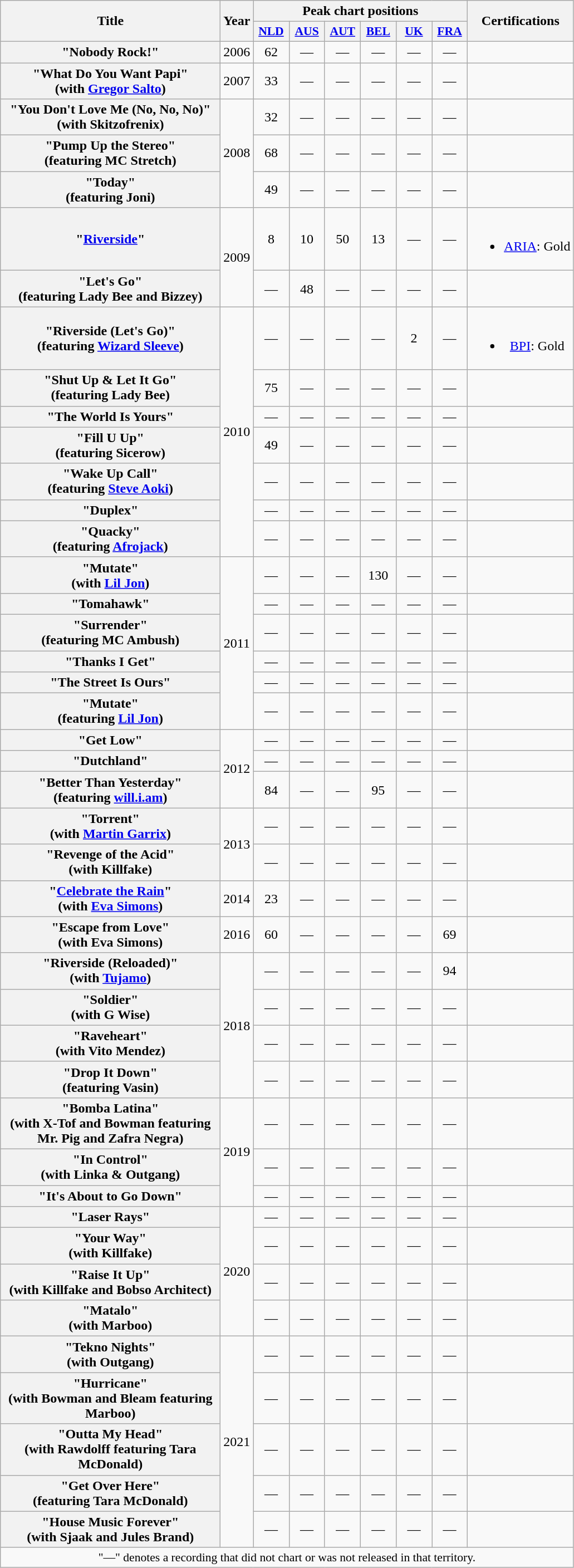<table class="wikitable plainrowheaders" style="text-align:center;" border="1">
<tr>
<th scope="col" rowspan="2" style="width:16em;">Title</th>
<th scope="col" rowspan="2" style="width:1em;">Year</th>
<th scope="col" colspan="6">Peak chart positions</th>
<th scope="col" rowspan="2">Certifications</th>
</tr>
<tr>
<th scope="col" style="width:2.5em;font-size:90%;"><a href='#'>NLD</a><br></th>
<th scope="col" style="width:2.5em;font-size:90%;"><a href='#'>AUS</a><br></th>
<th scope="col" style="width:2.5em;font-size:90%;"><a href='#'>AUT</a><br></th>
<th scope="col" style="width:2.5em;font-size:90%;"><a href='#'>BEL</a><br></th>
<th scope="col" style="width:2.5em;font-size:90%;"><a href='#'>UK</a><br></th>
<th scope="col" style="width:2.5em;font-size:90%;"><a href='#'>FRA</a><br></th>
</tr>
<tr>
<th scope="row">"Nobody Rock!"</th>
<td>2006</td>
<td>62</td>
<td>—</td>
<td>—</td>
<td>—</td>
<td>—</td>
<td>—</td>
<td></td>
</tr>
<tr>
<th scope="row">"What Do You Want Papi" <br><span>(with <a href='#'>Gregor Salto</a>)</span></th>
<td>2007</td>
<td>33</td>
<td>—</td>
<td>—</td>
<td>—</td>
<td>—</td>
<td>—</td>
<td></td>
</tr>
<tr>
<th scope="row">"You Don't Love Me (No, No, No)" <br><span>(with Skitzofrenix)</span></th>
<td rowspan="3">2008</td>
<td>32</td>
<td>—</td>
<td>—</td>
<td>—</td>
<td>—</td>
<td>—</td>
<td></td>
</tr>
<tr>
<th scope="row">"Pump Up the Stereo" <br><span>(featuring MC Stretch)</span></th>
<td>68</td>
<td>—</td>
<td>—</td>
<td>—</td>
<td>—</td>
<td>—</td>
<td></td>
</tr>
<tr>
<th scope="row">"Today" <br><span>(featuring Joni)</span></th>
<td>49</td>
<td>—</td>
<td>—</td>
<td>—</td>
<td>—</td>
<td>—</td>
<td></td>
</tr>
<tr>
<th scope="row">"<a href='#'>Riverside</a>"</th>
<td rowspan="2">2009</td>
<td>8</td>
<td>10</td>
<td>50</td>
<td>13</td>
<td>—</td>
<td>—</td>
<td><br><ul><li><a href='#'>ARIA</a>: Gold</li></ul></td>
</tr>
<tr>
<th scope="row">"Let's Go" <br><span>(featuring Lady Bee and Bizzey)</span></th>
<td>—</td>
<td>48</td>
<td>—</td>
<td>—</td>
<td>—</td>
<td>—</td>
<td></td>
</tr>
<tr>
<th scope="row">"Riverside (Let's Go)" <br><span>(featuring <a href='#'>Wizard Sleeve</a>)</span></th>
<td rowspan="7">2010</td>
<td>—</td>
<td>—</td>
<td>—</td>
<td>—</td>
<td>2</td>
<td>—</td>
<td><br><ul><li><a href='#'>BPI</a>: Gold</li></ul></td>
</tr>
<tr>
<th scope="row">"Shut Up & Let It Go" <br><span>(featuring Lady Bee)</span></th>
<td>75</td>
<td>—</td>
<td>—</td>
<td>—</td>
<td>—</td>
<td>—</td>
<td></td>
</tr>
<tr>
<th scope="row">"The World Is Yours"</th>
<td>—</td>
<td>—</td>
<td>—</td>
<td>—</td>
<td>—</td>
<td>—</td>
<td></td>
</tr>
<tr>
<th scope="row">"Fill U Up" <br><span>(featuring Sicerow)</span></th>
<td>49</td>
<td>—</td>
<td>—</td>
<td>—</td>
<td>—</td>
<td>—</td>
<td></td>
</tr>
<tr>
<th scope="row">"Wake Up Call" <br><span>(featuring <a href='#'>Steve Aoki</a>)</span></th>
<td>—</td>
<td>—</td>
<td>—</td>
<td>—</td>
<td>—</td>
<td>—</td>
<td></td>
</tr>
<tr>
<th scope="row">"Duplex"</th>
<td>—</td>
<td>—</td>
<td>—</td>
<td>—</td>
<td>—</td>
<td>—</td>
<td></td>
</tr>
<tr>
<th scope="row">"Quacky" <br><span>(featuring <a href='#'>Afrojack</a>)</span></th>
<td>—</td>
<td>—</td>
<td>—</td>
<td>—</td>
<td>—</td>
<td>—</td>
<td></td>
</tr>
<tr>
<th scope="row">"Mutate"<br><span>(with <a href='#'>Lil Jon</a>)</span></th>
<td rowspan="6">2011</td>
<td>—</td>
<td>—</td>
<td>—</td>
<td>130</td>
<td>—</td>
<td>—</td>
<td></td>
</tr>
<tr>
<th scope="row">"Tomahawk"</th>
<td>—</td>
<td>—</td>
<td>—</td>
<td>—</td>
<td>—</td>
<td>—</td>
<td></td>
</tr>
<tr>
<th scope="row">"Surrender" <br><span>(featuring MC Ambush)</span></th>
<td>—</td>
<td>—</td>
<td>—</td>
<td>—</td>
<td>—</td>
<td>—</td>
<td></td>
</tr>
<tr>
<th scope="row">"Thanks I Get"</th>
<td>—</td>
<td>—</td>
<td>—</td>
<td>—</td>
<td>—</td>
<td>—</td>
<td></td>
</tr>
<tr>
<th scope="row">"The Street Is Ours"</th>
<td>—</td>
<td>—</td>
<td>—</td>
<td>—</td>
<td>—</td>
<td>—</td>
<td></td>
</tr>
<tr>
<th scope="row">"Mutate" <br><span>(featuring <a href='#'>Lil Jon</a>)</span></th>
<td>—</td>
<td>—</td>
<td>—</td>
<td>—</td>
<td>—</td>
<td>—</td>
<td></td>
</tr>
<tr>
<th scope="row">"Get Low"</th>
<td rowspan="3">2012</td>
<td>—</td>
<td>—</td>
<td>—</td>
<td>—</td>
<td>—</td>
<td>—</td>
<td></td>
</tr>
<tr>
<th scope="row">"Dutchland"</th>
<td>—</td>
<td>—</td>
<td>—</td>
<td>—</td>
<td>—</td>
<td>—</td>
<td></td>
</tr>
<tr>
<th scope="row">"Better Than Yesterday" <br><span>(featuring <a href='#'>will.i.am</a>)</span></th>
<td>84</td>
<td>—</td>
<td>—</td>
<td>95</td>
<td>—</td>
<td>—</td>
<td></td>
</tr>
<tr>
<th scope="row">"Torrent" <br><span>(with <a href='#'>Martin Garrix</a>)</span></th>
<td rowspan="2">2013</td>
<td>—</td>
<td>—</td>
<td>—</td>
<td>—</td>
<td>—</td>
<td>—</td>
<td></td>
</tr>
<tr>
<th scope="row">"Revenge of the Acid" <br><span>(with Killfake)</span></th>
<td>—</td>
<td>—</td>
<td>—</td>
<td>—</td>
<td>—</td>
<td>—</td>
<td></td>
</tr>
<tr>
<th scope="row">"<a href='#'>Celebrate the Rain</a>" <br><span>(with <a href='#'>Eva Simons</a>)</span></th>
<td>2014</td>
<td>23</td>
<td>—</td>
<td>—</td>
<td>—</td>
<td>—</td>
<td>—</td>
<td></td>
</tr>
<tr>
<th scope="row">"Escape from Love" <br><span>(with Eva Simons)</span></th>
<td>2016</td>
<td>60</td>
<td>—</td>
<td>—</td>
<td>—</td>
<td>—</td>
<td>69</td>
<td></td>
</tr>
<tr>
<th scope="row">"Riverside (Reloaded)" <br><span>(with <a href='#'>Tujamo</a>)</span></th>
<td rowspan="4">2018</td>
<td>—</td>
<td>—</td>
<td>—</td>
<td>—</td>
<td>—</td>
<td>94</td>
<td></td>
</tr>
<tr>
<th scope="row">"Soldier" <br><span>(with G Wise)</span></th>
<td>—</td>
<td>—</td>
<td>—</td>
<td>—</td>
<td>—</td>
<td>—</td>
<td></td>
</tr>
<tr>
<th scope="row">"Raveheart" <br><span>(with Vito Mendez)</span></th>
<td>—</td>
<td>—</td>
<td>—</td>
<td>—</td>
<td>—</td>
<td>—</td>
<td></td>
</tr>
<tr>
<th scope="row">"Drop It Down" <br><span>(featuring Vasin)</span></th>
<td>—</td>
<td>—</td>
<td>—</td>
<td>—</td>
<td>—</td>
<td>—</td>
<td></td>
</tr>
<tr>
<th scope="row">"Bomba Latina" <br><span>(with X-Tof and Bowman featuring Mr. Pig and Zafra Negra)</span></th>
<td rowspan="3">2019</td>
<td>—</td>
<td>—</td>
<td>—</td>
<td>—</td>
<td>—</td>
<td>—</td>
<td></td>
</tr>
<tr>
<th scope="row">"In Control" <br><span>(with Linka & Outgang)</span></th>
<td>—</td>
<td>—</td>
<td>—</td>
<td>—</td>
<td>—</td>
<td>—</td>
<td></td>
</tr>
<tr>
<th scope="row">"It's About to Go Down"</th>
<td>—</td>
<td>—</td>
<td>—</td>
<td>—</td>
<td>—</td>
<td>—</td>
<td></td>
</tr>
<tr>
<th scope="row">"Laser Rays"</th>
<td rowspan="4">2020</td>
<td>—</td>
<td>—</td>
<td>—</td>
<td>—</td>
<td>—</td>
<td>—</td>
<td></td>
</tr>
<tr>
<th scope="row">"Your Way" <br><span>(with Killfake)</span></th>
<td>—</td>
<td>—</td>
<td>—</td>
<td>—</td>
<td>—</td>
<td>—</td>
<td></td>
</tr>
<tr>
<th scope="row">"Raise It Up" <br><span>(with Killfake and Bobso Architect)</span></th>
<td>—</td>
<td>—</td>
<td>—</td>
<td>—</td>
<td>—</td>
<td>—</td>
<td></td>
</tr>
<tr>
<th scope="row">"Matalo" <br><span>(with Marboo)</span></th>
<td>—</td>
<td>—</td>
<td>—</td>
<td>—</td>
<td>—</td>
<td>—</td>
<td></td>
</tr>
<tr>
<th scope="row">"Tekno Nights" <br><span>(with Outgang)</span></th>
<td rowspan="5">2021</td>
<td>—</td>
<td>—</td>
<td>—</td>
<td>—</td>
<td>—</td>
<td>—</td>
<td></td>
</tr>
<tr>
<th scope="row">"Hurricane" <br><span>(with Bowman and Bleam featuring Marboo)</span></th>
<td>—</td>
<td>—</td>
<td>—</td>
<td>—</td>
<td>—</td>
<td>—</td>
<td></td>
</tr>
<tr>
<th scope="row">"Outta My Head" <br><span>(with Rawdolff featuring Tara McDonald)</span></th>
<td>—</td>
<td>—</td>
<td>—</td>
<td>—</td>
<td>—</td>
<td>—</td>
<td></td>
</tr>
<tr>
<th scope="row">"Get Over Here" <br><span>(featuring Tara McDonald)</span></th>
<td>—</td>
<td>—</td>
<td>—</td>
<td>—</td>
<td>—</td>
<td>—</td>
<td></td>
</tr>
<tr>
<th scope="row">"House Music Forever" <br><span>(with Sjaak and Jules Brand)</span></th>
<td>—</td>
<td>—</td>
<td>—</td>
<td>—</td>
<td>—</td>
<td>—</td>
<td></td>
</tr>
<tr>
<td colspan="10" style="font-size:90%">"—" denotes a recording that did not chart or was not released in that territory.</td>
</tr>
</table>
